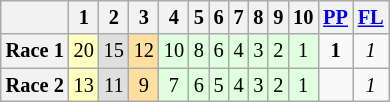<table class="wikitable" style="font-size: 85%;">
<tr>
<th></th>
<th>1</th>
<th>2</th>
<th>3</th>
<th>4</th>
<th>5</th>
<th>6</th>
<th>7</th>
<th>8</th>
<th>9</th>
<th>10</th>
<th><a href='#'>PP</a></th>
<th><a href='#'>FL</a></th>
</tr>
<tr align="center">
<th>Race 1</th>
<td style="background:#FFFFBF;">20</td>
<td style="background:#DFDFDF;">15</td>
<td style="background:#FFDF9F;">12</td>
<td style="background:#DFFFDF;">10</td>
<td style="background:#DFFFDF;">8</td>
<td style="background:#DFFFDF;">6</td>
<td style="background:#DFFFDF;">4</td>
<td style="background:#DFFFDF;">3</td>
<td style="background:#DFFFDF;">2</td>
<td style="background:#DFFFDF;">1</td>
<td><strong>1</strong></td>
<td><em>1</em></td>
</tr>
<tr align="center">
<th>Race 2</th>
<td style="background:#FFFFBF;">13</td>
<td style="background:#DFDFDF;">11</td>
<td style="background:#FFDF9F;">9</td>
<td style="background:#DFFFDF;">7</td>
<td style="background:#DFFFDF;">6</td>
<td style="background:#DFFFDF;">5</td>
<td style="background:#DFFFDF;">4</td>
<td style="background:#DFFFDF;">3</td>
<td style="background:#DFFFDF;">2</td>
<td style="background:#DFFFDF;">1</td>
<td></td>
<td><em>1</em></td>
</tr>
</table>
